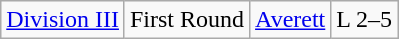<table class="wikitable">
<tr>
<td rowspan="5"><a href='#'>Division III</a></td>
<td>First Round</td>
<td><a href='#'>Averett</a></td>
<td>L 2–5</td>
</tr>
</table>
